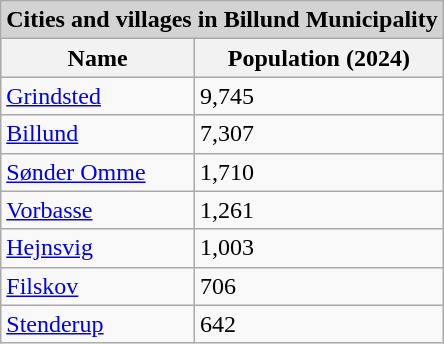<table class="wikitable">
<tr>
<td bgcolor="lightgrey" colspan="5" align=center><strong>Cities and villages in Billund Municipality</strong></td>
</tr>
<tr bgcolor="#CCCCCC">
<th>Name</th>
<th>Population (2024)</th>
</tr>
<tr>
<td><a href='#'>Grindsted</a></td>
<td>9,745</td>
</tr>
<tr>
<td><a href='#'>Billund</a></td>
<td>7,307</td>
</tr>
<tr>
<td><a href='#'>Sønder Omme</a></td>
<td>1,710</td>
</tr>
<tr>
<td><a href='#'>Vorbasse</a></td>
<td>1,261</td>
</tr>
<tr>
<td><a href='#'>Hejnsvig</a></td>
<td>1,003</td>
</tr>
<tr>
<td><a href='#'>Filskov</a></td>
<td>706</td>
</tr>
<tr>
<td><a href='#'>Stenderup</a></td>
<td>642</td>
</tr>
</table>
